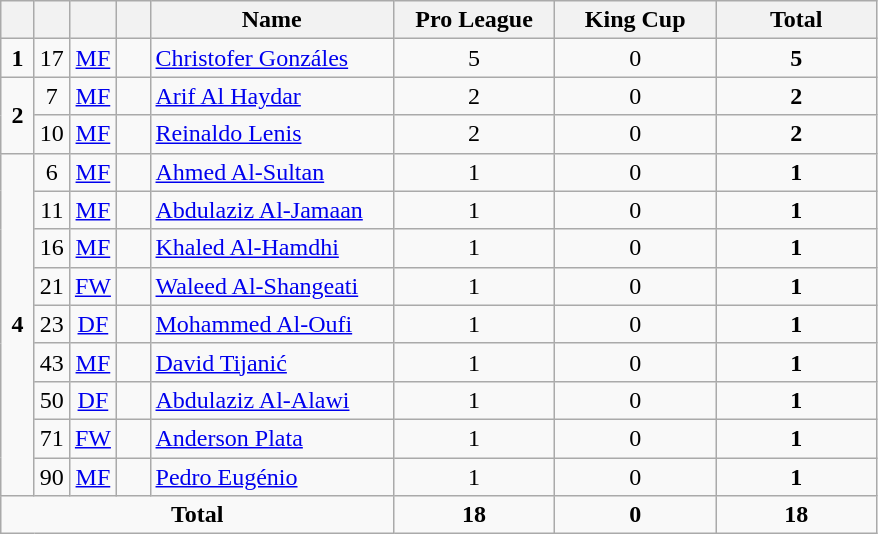<table class="wikitable" style="text-align:center">
<tr>
<th width=15></th>
<th width=15></th>
<th width=15></th>
<th width=15></th>
<th width=155>Name</th>
<th width=100>Pro League</th>
<th width=100>King Cup</th>
<th width=100>Total</th>
</tr>
<tr>
<td><strong>1</strong></td>
<td>17</td>
<td><a href='#'>MF</a></td>
<td></td>
<td align=left><a href='#'>Christofer Gonzáles</a></td>
<td>5</td>
<td>0</td>
<td><strong>5</strong></td>
</tr>
<tr>
<td rowspan=2><strong>2</strong></td>
<td>7</td>
<td><a href='#'>MF</a></td>
<td></td>
<td align=left><a href='#'>Arif Al Haydar</a></td>
<td>2</td>
<td>0</td>
<td><strong>2</strong></td>
</tr>
<tr>
<td>10</td>
<td><a href='#'>MF</a></td>
<td></td>
<td align=left><a href='#'>Reinaldo Lenis</a></td>
<td>2</td>
<td>0</td>
<td><strong>2</strong></td>
</tr>
<tr>
<td rowspan=9><strong>4</strong></td>
<td>6</td>
<td><a href='#'>MF</a></td>
<td></td>
<td align=left><a href='#'>Ahmed Al-Sultan</a></td>
<td>1</td>
<td>0</td>
<td><strong>1</strong></td>
</tr>
<tr>
<td>11</td>
<td><a href='#'>MF</a></td>
<td></td>
<td align=left><a href='#'>Abdulaziz Al-Jamaan</a></td>
<td>1</td>
<td>0</td>
<td><strong>1</strong></td>
</tr>
<tr>
<td>16</td>
<td><a href='#'>MF</a></td>
<td></td>
<td align=left><a href='#'>Khaled Al-Hamdhi</a></td>
<td>1</td>
<td>0</td>
<td><strong>1</strong></td>
</tr>
<tr>
<td>21</td>
<td><a href='#'>FW</a></td>
<td></td>
<td align=left><a href='#'>Waleed Al-Shangeati</a></td>
<td>1</td>
<td>0</td>
<td><strong>1</strong></td>
</tr>
<tr>
<td>23</td>
<td><a href='#'>DF</a></td>
<td></td>
<td align=left><a href='#'>Mohammed Al-Oufi</a></td>
<td>1</td>
<td>0</td>
<td><strong>1</strong></td>
</tr>
<tr>
<td>43</td>
<td><a href='#'>MF</a></td>
<td></td>
<td align=left><a href='#'>David Tijanić</a></td>
<td>1</td>
<td>0</td>
<td><strong>1</strong></td>
</tr>
<tr>
<td>50</td>
<td><a href='#'>DF</a></td>
<td></td>
<td align=left><a href='#'>Abdulaziz Al-Alawi</a></td>
<td>1</td>
<td>0</td>
<td><strong>1</strong></td>
</tr>
<tr>
<td>71</td>
<td><a href='#'>FW</a></td>
<td></td>
<td align=left><a href='#'>Anderson Plata</a></td>
<td>1</td>
<td>0</td>
<td><strong>1</strong></td>
</tr>
<tr>
<td>90</td>
<td><a href='#'>MF</a></td>
<td></td>
<td align=left><a href='#'>Pedro Eugénio</a></td>
<td>1</td>
<td>0</td>
<td><strong>1</strong></td>
</tr>
<tr>
<td colspan=5><strong>Total</strong></td>
<td><strong>18</strong></td>
<td><strong>0</strong></td>
<td><strong>18</strong></td>
</tr>
</table>
